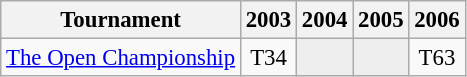<table class="wikitable" style="font-size:95%;text-align:center;">
<tr>
<th>Tournament</th>
<th>2003</th>
<th>2004</th>
<th>2005</th>
<th>2006</th>
</tr>
<tr>
<td><a href='#'>The Open Championship</a></td>
<td>T34</td>
<td style="background:#eeeeee;"></td>
<td style="background:#eeeeee;"></td>
<td>T63</td>
</tr>
</table>
